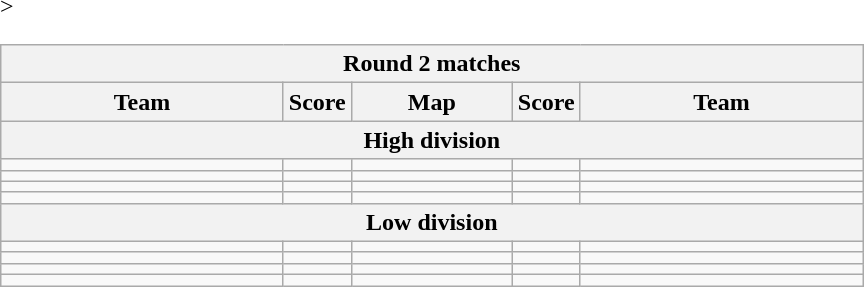<table class="wikitable" style="text-align: center;">
<tr>
<th colspan=5>Round 2 matches</th>
</tr>
<tr <noinclude>>
<th width="181px">Team</th>
<th width="20px">Score</th>
<th width="100px">Map</th>
<th width="20px">Score</th>
<th width="181px">Team</noinclude></th>
</tr>
<tr>
<th colspan=5>High division</th>
</tr>
<tr>
<td></td>
<td></td>
<td></td>
<td></td>
<td></td>
</tr>
<tr>
<td></td>
<td></td>
<td></td>
<td></td>
<td></td>
</tr>
<tr>
<td></td>
<td></td>
<td></td>
<td></td>
<td></td>
</tr>
<tr>
<td></td>
<td></td>
<td></td>
<td></td>
<td></td>
</tr>
<tr>
<th colspan=5>Low division</th>
</tr>
<tr>
<td></td>
<td></td>
<td></td>
<td></td>
<td></td>
</tr>
<tr>
<td></td>
<td></td>
<td></td>
<td></td>
<td></td>
</tr>
<tr>
<td></td>
<td></td>
<td></td>
<td></td>
<td></td>
</tr>
<tr>
<td></td>
<td></td>
<td></td>
<td></td>
<td></td>
</tr>
</table>
